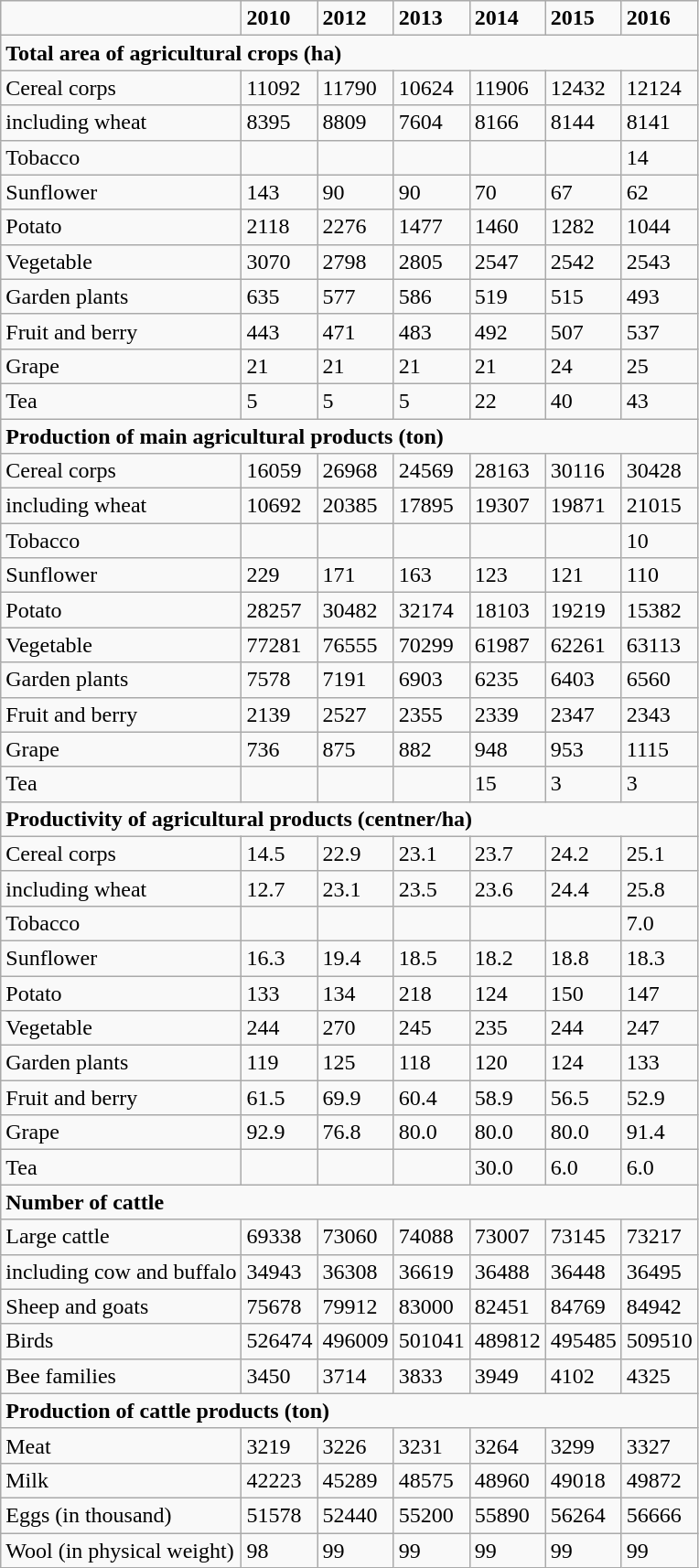<table class="wikitable">
<tr>
<td></td>
<td><strong>2010</strong></td>
<td><strong>2012</strong></td>
<td><strong>2013</strong></td>
<td><strong>2014</strong></td>
<td><strong>2015</strong></td>
<td><strong>2016</strong></td>
</tr>
<tr>
<td colspan="7"><strong>Total  area of agricultural crops (ha)</strong></td>
</tr>
<tr>
<td>Cereal corps</td>
<td>11092</td>
<td>11790</td>
<td>10624</td>
<td>11906</td>
<td>12432</td>
<td>12124</td>
</tr>
<tr>
<td>including wheat</td>
<td>8395</td>
<td>8809</td>
<td>7604</td>
<td>8166</td>
<td>8144</td>
<td>8141</td>
</tr>
<tr>
<td>Tobacco</td>
<td></td>
<td></td>
<td></td>
<td></td>
<td></td>
<td>14</td>
</tr>
<tr>
<td>Sunflower</td>
<td>143</td>
<td>90</td>
<td>90</td>
<td>70</td>
<td>67</td>
<td>62</td>
</tr>
<tr>
<td>Potato</td>
<td>2118</td>
<td>2276</td>
<td>1477</td>
<td>1460</td>
<td>1282</td>
<td>1044</td>
</tr>
<tr>
<td>Vegetable</td>
<td>3070</td>
<td>2798</td>
<td>2805</td>
<td>2547</td>
<td>2542</td>
<td>2543</td>
</tr>
<tr>
<td>Garden plants</td>
<td>635</td>
<td>577</td>
<td>586</td>
<td>519</td>
<td>515</td>
<td>493</td>
</tr>
<tr>
<td>Fruit and berry</td>
<td>443</td>
<td>471</td>
<td>483</td>
<td>492</td>
<td>507</td>
<td>537</td>
</tr>
<tr>
<td>Grape</td>
<td>21</td>
<td>21</td>
<td>21</td>
<td>21</td>
<td>24</td>
<td>25</td>
</tr>
<tr>
<td>Tea</td>
<td>5</td>
<td>5</td>
<td>5</td>
<td>22</td>
<td>40</td>
<td>43</td>
</tr>
<tr>
<td colspan="7"><strong>Production  of main agricultural products (ton)</strong></td>
</tr>
<tr>
<td>Cereal corps</td>
<td>16059</td>
<td>26968</td>
<td>24569</td>
<td>28163</td>
<td>30116</td>
<td>30428</td>
</tr>
<tr>
<td>including wheat</td>
<td>10692</td>
<td>20385</td>
<td>17895</td>
<td>19307</td>
<td>19871</td>
<td>21015</td>
</tr>
<tr>
<td>Tobacco</td>
<td></td>
<td></td>
<td></td>
<td></td>
<td></td>
<td>10</td>
</tr>
<tr>
<td>Sunflower</td>
<td>229</td>
<td>171</td>
<td>163</td>
<td>123</td>
<td>121</td>
<td>110</td>
</tr>
<tr>
<td>Potato</td>
<td>28257</td>
<td>30482</td>
<td>32174</td>
<td>18103</td>
<td>19219</td>
<td>15382</td>
</tr>
<tr>
<td>Vegetable</td>
<td>77281</td>
<td>76555</td>
<td>70299</td>
<td>61987</td>
<td>62261</td>
<td>63113</td>
</tr>
<tr>
<td>Garden plants</td>
<td>7578</td>
<td>7191</td>
<td>6903</td>
<td>6235</td>
<td>6403</td>
<td>6560</td>
</tr>
<tr>
<td>Fruit and berry</td>
<td>2139</td>
<td>2527</td>
<td>2355</td>
<td>2339</td>
<td>2347</td>
<td>2343</td>
</tr>
<tr>
<td>Grape</td>
<td>736</td>
<td>875</td>
<td>882</td>
<td>948</td>
<td>953</td>
<td>1115</td>
</tr>
<tr>
<td>Tea</td>
<td></td>
<td></td>
<td></td>
<td>15</td>
<td>3</td>
<td>3</td>
</tr>
<tr>
<td colspan="7"><strong>Productivity  of agricultural products (centner/ha)</strong></td>
</tr>
<tr>
<td>Cereal corps</td>
<td>14.5</td>
<td>22.9</td>
<td>23.1</td>
<td>23.7</td>
<td>24.2</td>
<td>25.1</td>
</tr>
<tr>
<td>including wheat</td>
<td>12.7</td>
<td>23.1</td>
<td>23.5</td>
<td>23.6</td>
<td>24.4</td>
<td>25.8</td>
</tr>
<tr>
<td>Tobacco</td>
<td></td>
<td></td>
<td></td>
<td></td>
<td></td>
<td>7.0</td>
</tr>
<tr>
<td>Sunflower</td>
<td>16.3</td>
<td>19.4</td>
<td>18.5</td>
<td>18.2</td>
<td>18.8</td>
<td>18.3</td>
</tr>
<tr>
<td>Potato</td>
<td>133</td>
<td>134</td>
<td>218</td>
<td>124</td>
<td>150</td>
<td>147</td>
</tr>
<tr>
<td>Vegetable</td>
<td>244</td>
<td>270</td>
<td>245</td>
<td>235</td>
<td>244</td>
<td>247</td>
</tr>
<tr>
<td>Garden plants</td>
<td>119</td>
<td>125</td>
<td>118</td>
<td>120</td>
<td>124</td>
<td>133</td>
</tr>
<tr>
<td>Fruit and berry</td>
<td>61.5</td>
<td>69.9</td>
<td>60.4</td>
<td>58.9</td>
<td>56.5</td>
<td>52.9</td>
</tr>
<tr>
<td>Grape</td>
<td>92.9</td>
<td>76.8</td>
<td>80.0</td>
<td>80.0</td>
<td>80.0</td>
<td>91.4</td>
</tr>
<tr>
<td>Tea</td>
<td></td>
<td></td>
<td></td>
<td>30.0</td>
<td>6.0</td>
<td>6.0</td>
</tr>
<tr>
<td colspan="7"><strong>Number  of cattle</strong></td>
</tr>
<tr>
<td>Large cattle</td>
<td>69338</td>
<td>73060</td>
<td>74088</td>
<td>73007</td>
<td>73145</td>
<td>73217</td>
</tr>
<tr>
<td>including cow and buffalo</td>
<td>34943</td>
<td>36308</td>
<td>36619</td>
<td>36488</td>
<td>36448</td>
<td>36495</td>
</tr>
<tr>
<td>Sheep and goats</td>
<td>75678</td>
<td>79912</td>
<td>83000</td>
<td>82451</td>
<td>84769</td>
<td>84942</td>
</tr>
<tr>
<td>Birds</td>
<td>526474</td>
<td>496009</td>
<td>501041</td>
<td>489812</td>
<td>495485</td>
<td>509510</td>
</tr>
<tr>
<td>Bee families</td>
<td>3450</td>
<td>3714</td>
<td>3833</td>
<td>3949</td>
<td>4102</td>
<td>4325</td>
</tr>
<tr>
<td colspan="7"><strong>Production  of cattle products (ton)</strong></td>
</tr>
<tr>
<td>Meat</td>
<td>3219</td>
<td>3226</td>
<td>3231</td>
<td>3264</td>
<td>3299</td>
<td>3327</td>
</tr>
<tr>
<td>Milk</td>
<td>42223</td>
<td>45289</td>
<td>48575</td>
<td>48960</td>
<td>49018</td>
<td>49872</td>
</tr>
<tr>
<td>Eggs (in thousand)</td>
<td>51578</td>
<td>52440</td>
<td>55200</td>
<td>55890</td>
<td>56264</td>
<td>56666</td>
</tr>
<tr>
<td>Wool (in physical weight)</td>
<td>98</td>
<td>99</td>
<td>99</td>
<td>99</td>
<td>99</td>
<td>99</td>
</tr>
</table>
